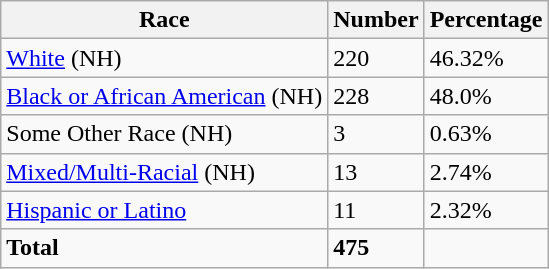<table class="wikitable">
<tr>
<th>Race</th>
<th>Number</th>
<th>Percentage</th>
</tr>
<tr>
<td><a href='#'>White</a> (NH)</td>
<td>220</td>
<td>46.32%</td>
</tr>
<tr>
<td><a href='#'>Black or African American</a> (NH)</td>
<td>228</td>
<td>48.0%</td>
</tr>
<tr>
<td>Some Other Race (NH)</td>
<td>3</td>
<td>0.63%</td>
</tr>
<tr>
<td><a href='#'>Mixed/Multi-Racial</a> (NH)</td>
<td>13</td>
<td>2.74%</td>
</tr>
<tr>
<td><a href='#'>Hispanic or Latino</a></td>
<td>11</td>
<td>2.32%</td>
</tr>
<tr>
<td><strong>Total</strong></td>
<td><strong>475</strong></td>
<td></td>
</tr>
</table>
